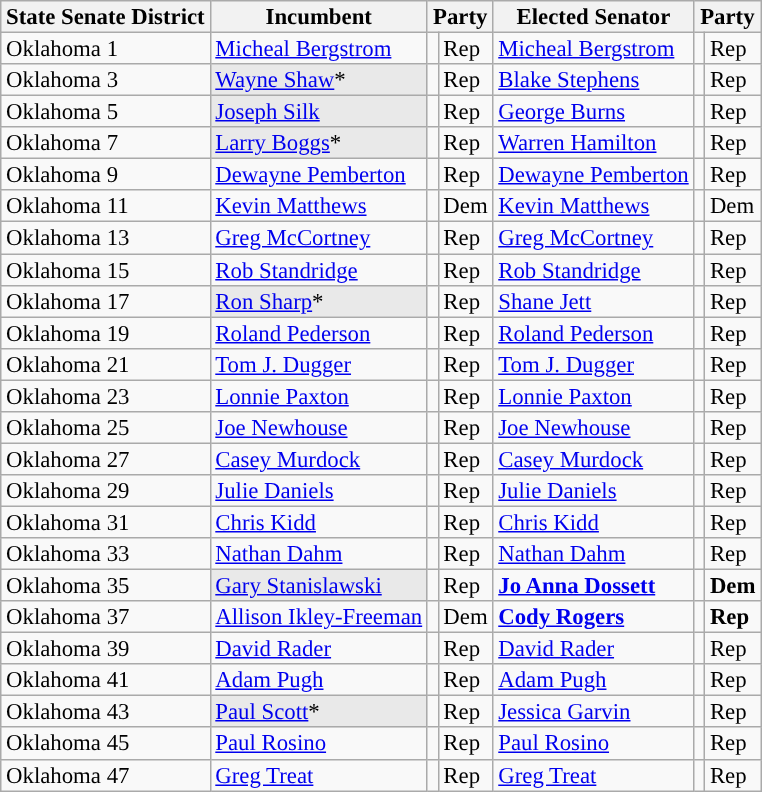<table class="sortable wikitable" style="font-size:95%;line-height:14px;">
<tr>
<th colspan="1">State Senate District</th>
<th class="unsortable">Incumbent</th>
<th colspan="2">Party</th>
<th class="unsortable">Elected Senator</th>
<th colspan="2">Party</th>
</tr>
<tr>
<td>Oklahoma 1</td>
<td><a href='#'>Micheal Bergstrom</a></td>
<td style="background:"></td>
<td>Rep</td>
<td><a href='#'>Micheal Bergstrom</a></td>
<td style="background:"></td>
<td>Rep</td>
</tr>
<tr>
<td>Oklahoma 3</td>
<td style="background:#E9E9E9;"><a href='#'>Wayne Shaw</a>*</td>
<td style="background:"></td>
<td>Rep</td>
<td><a href='#'>Blake Stephens</a></td>
<td style="background:"></td>
<td>Rep</td>
</tr>
<tr>
<td>Oklahoma 5</td>
<td style="background:#E9E9E9;"><a href='#'>Joseph Silk</a></td>
<td style="background:"></td>
<td>Rep</td>
<td><a href='#'>George Burns</a></td>
<td style="background:"></td>
<td>Rep</td>
</tr>
<tr>
<td>Oklahoma 7</td>
<td style="background:#E9E9E9;"><a href='#'>Larry Boggs</a>*</td>
<td style="background:"></td>
<td>Rep</td>
<td><a href='#'>Warren Hamilton</a></td>
<td style="background:"></td>
<td>Rep</td>
</tr>
<tr>
<td>Oklahoma 9</td>
<td><a href='#'>Dewayne Pemberton</a></td>
<td style="background:"></td>
<td>Rep</td>
<td><a href='#'>Dewayne Pemberton</a></td>
<td style="background:"></td>
<td>Rep</td>
</tr>
<tr>
<td>Oklahoma 11</td>
<td><a href='#'>Kevin Matthews</a></td>
<td style="background:"></td>
<td>Dem</td>
<td><a href='#'>Kevin Matthews</a></td>
<td style="background:"></td>
<td>Dem</td>
</tr>
<tr>
<td>Oklahoma 13</td>
<td><a href='#'>Greg McCortney</a></td>
<td style="background:"></td>
<td>Rep</td>
<td><a href='#'>Greg McCortney</a></td>
<td style="background:"></td>
<td>Rep</td>
</tr>
<tr>
<td>Oklahoma 15</td>
<td><a href='#'>Rob Standridge</a></td>
<td style="background:"></td>
<td>Rep</td>
<td><a href='#'>Rob Standridge</a></td>
<td style="background:"></td>
<td>Rep</td>
</tr>
<tr>
<td>Oklahoma 17</td>
<td style="background:#E9E9E9;"><a href='#'>Ron Sharp</a>*</td>
<td style="background:"></td>
<td>Rep</td>
<td><a href='#'>Shane Jett</a></td>
<td style="background:"></td>
<td>Rep</td>
</tr>
<tr>
<td>Oklahoma 19</td>
<td><a href='#'>Roland Pederson</a></td>
<td style="background:"></td>
<td>Rep</td>
<td><a href='#'>Roland Pederson</a></td>
<td style="background:"></td>
<td>Rep</td>
</tr>
<tr>
<td>Oklahoma 21</td>
<td><a href='#'>Tom J. Dugger</a></td>
<td style="background:"></td>
<td>Rep</td>
<td><a href='#'>Tom J. Dugger</a></td>
<td style="background:"></td>
<td>Rep</td>
</tr>
<tr>
<td>Oklahoma 23</td>
<td><a href='#'>Lonnie Paxton</a></td>
<td style="background:"></td>
<td>Rep</td>
<td><a href='#'>Lonnie Paxton</a></td>
<td style="background:"></td>
<td>Rep</td>
</tr>
<tr>
<td>Oklahoma 25</td>
<td><a href='#'>Joe Newhouse</a></td>
<td style="background:"></td>
<td>Rep</td>
<td><a href='#'>Joe Newhouse</a></td>
<td style="background:"></td>
<td>Rep</td>
</tr>
<tr>
<td>Oklahoma 27</td>
<td><a href='#'>Casey Murdock</a></td>
<td style="background:"></td>
<td>Rep</td>
<td><a href='#'>Casey Murdock</a></td>
<td style="background:"></td>
<td>Rep</td>
</tr>
<tr>
<td>Oklahoma 29</td>
<td><a href='#'>Julie Daniels</a></td>
<td style="background:"></td>
<td>Rep</td>
<td><a href='#'>Julie Daniels</a></td>
<td style="background:"></td>
<td>Rep</td>
</tr>
<tr>
<td>Oklahoma 31</td>
<td><a href='#'>Chris Kidd</a></td>
<td style="background:"></td>
<td>Rep</td>
<td><a href='#'>Chris Kidd</a></td>
<td style="background:"></td>
<td>Rep</td>
</tr>
<tr>
<td>Oklahoma 33</td>
<td><a href='#'>Nathan Dahm</a></td>
<td style="background:"></td>
<td>Rep</td>
<td><a href='#'>Nathan Dahm</a></td>
<td style="background:"></td>
<td>Rep</td>
</tr>
<tr>
<td>Oklahoma 35</td>
<td style="background:#E9E9E9;"><a href='#'>Gary Stanislawski</a></td>
<td style="background:"></td>
<td>Rep</td>
<td><strong><a href='#'>Jo Anna Dossett</a></strong></td>
<td style="background:"></td>
<td><strong>Dem</strong></td>
</tr>
<tr>
<td>Oklahoma 37</td>
<td><a href='#'>Allison Ikley-Freeman</a></td>
<td style="background:"></td>
<td>Dem</td>
<td><strong><a href='#'>Cody Rogers</a></strong></td>
<td style="background:"></td>
<td><strong>Rep</strong></td>
</tr>
<tr>
<td>Oklahoma 39</td>
<td><a href='#'>David Rader</a></td>
<td style="background:"></td>
<td>Rep</td>
<td><a href='#'>David Rader</a></td>
<td style="background:"></td>
<td>Rep</td>
</tr>
<tr>
<td>Oklahoma 41</td>
<td><a href='#'>Adam Pugh</a></td>
<td style="background:"></td>
<td>Rep</td>
<td><a href='#'>Adam Pugh</a></td>
<td style="background:"></td>
<td>Rep</td>
</tr>
<tr>
<td>Oklahoma 43</td>
<td style="background:#E9E9E9;"><a href='#'>Paul Scott</a>*</td>
<td style="background:"></td>
<td>Rep</td>
<td><a href='#'>Jessica Garvin</a></td>
<td style="background:"></td>
<td>Rep</td>
</tr>
<tr>
<td>Oklahoma 45</td>
<td><a href='#'>Paul Rosino</a></td>
<td style="background:"></td>
<td>Rep</td>
<td><a href='#'>Paul Rosino</a></td>
<td style="background:"></td>
<td>Rep</td>
</tr>
<tr>
<td>Oklahoma 47</td>
<td><a href='#'>Greg Treat</a></td>
<td style="background:"></td>
<td>Rep</td>
<td><a href='#'>Greg Treat</a></td>
<td style="background:"></td>
<td>Rep</td>
</tr>
</table>
